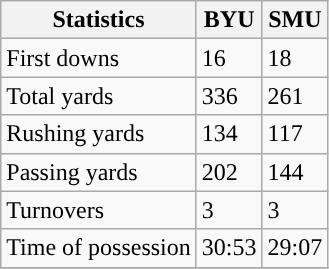<table class="wikitable" style="float: left;">
<tr>
<th>Statistics</th>
<th>BYU</th>
<th>SMU</th>
</tr>
<tr>
<td>First downs</td>
<td>16</td>
<td>18</td>
</tr>
<tr>
<td>Total yards</td>
<td>336</td>
<td>261</td>
</tr>
<tr>
<td>Rushing yards</td>
<td>134</td>
<td>117</td>
</tr>
<tr>
<td>Passing yards</td>
<td>202</td>
<td>144</td>
</tr>
<tr>
<td>Turnovers</td>
<td>3</td>
<td>3</td>
</tr>
<tr>
<td>Time of possession</td>
<td>30:53</td>
<td>29:07</td>
</tr>
<tr>
</tr>
</table>
